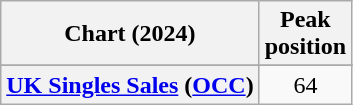<table class="wikitable sortable plainrowheaders" style="text-align:center">
<tr>
<th scope="col">Chart (2024)</th>
<th scope="col">Peak<br>position</th>
</tr>
<tr>
</tr>
<tr>
<th scope="row"><a href='#'>UK Singles Sales</a> (<a href='#'>OCC</a>)</th>
<td>64</td>
</tr>
</table>
